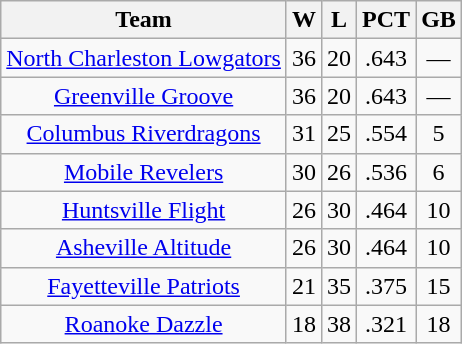<table class="wikitable">
<tr>
<th>Team</th>
<th>W</th>
<th>L</th>
<th>PCT</th>
<th>GB</th>
</tr>
<tr align="center">
<td><a href='#'>North Charleston Lowgators</a></td>
<td>36</td>
<td>20</td>
<td>.643</td>
<td>—</td>
</tr>
<tr align="center">
<td><a href='#'>Greenville Groove</a></td>
<td>36</td>
<td>20</td>
<td>.643</td>
<td>—</td>
</tr>
<tr align="center">
<td><a href='#'>Columbus Riverdragons</a></td>
<td>31</td>
<td>25</td>
<td>.554</td>
<td>5</td>
</tr>
<tr align="center">
<td><a href='#'>Mobile Revelers</a></td>
<td>30</td>
<td>26</td>
<td>.536</td>
<td>6</td>
</tr>
<tr align="center">
<td><a href='#'>Huntsville Flight</a></td>
<td>26</td>
<td>30</td>
<td>.464</td>
<td>10</td>
</tr>
<tr align="center">
<td><a href='#'>Asheville Altitude</a></td>
<td>26</td>
<td>30</td>
<td>.464</td>
<td>10</td>
</tr>
<tr align="center">
<td><a href='#'>Fayetteville Patriots</a></td>
<td>21</td>
<td>35</td>
<td>.375</td>
<td>15</td>
</tr>
<tr align="center">
<td><a href='#'>Roanoke Dazzle</a></td>
<td>18</td>
<td>38</td>
<td>.321</td>
<td>18</td>
</tr>
</table>
